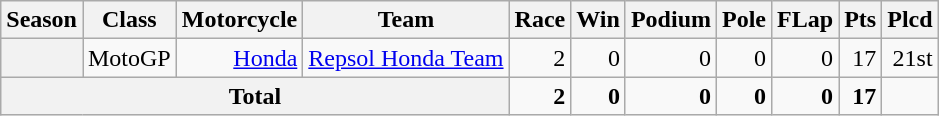<table class="wikitable" style="text-align:right;">
<tr>
<th>Season</th>
<th>Class</th>
<th>Motorcycle</th>
<th>Team</th>
<th>Race</th>
<th>Win</th>
<th>Podium</th>
<th>Pole</th>
<th>FLap</th>
<th>Pts</th>
<th>Plcd</th>
</tr>
<tr>
<th></th>
<td>MotoGP</td>
<td><a href='#'>Honda</a></td>
<td><a href='#'>Repsol Honda Team</a></td>
<td>2</td>
<td>0</td>
<td>0</td>
<td>0</td>
<td>0</td>
<td>17</td>
<td>21st</td>
</tr>
<tr>
<th colspan="4">Total</th>
<td><strong>2</strong></td>
<td><strong>0</strong></td>
<td><strong>0</strong></td>
<td><strong>0</strong></td>
<td><strong>0</strong></td>
<td><strong>17</strong></td>
<td></td>
</tr>
</table>
